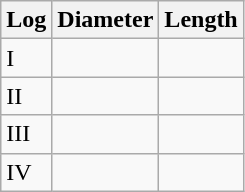<table class="wikitable sortable">
<tr>
<th>Log</th>
<th>Diameter</th>
<th>Length</th>
</tr>
<tr>
<td>I</td>
<td></td>
<td></td>
</tr>
<tr>
<td>II</td>
<td></td>
<td></td>
</tr>
<tr>
<td>III</td>
<td></td>
<td></td>
</tr>
<tr>
<td>IV</td>
<td></td>
<td></td>
</tr>
</table>
